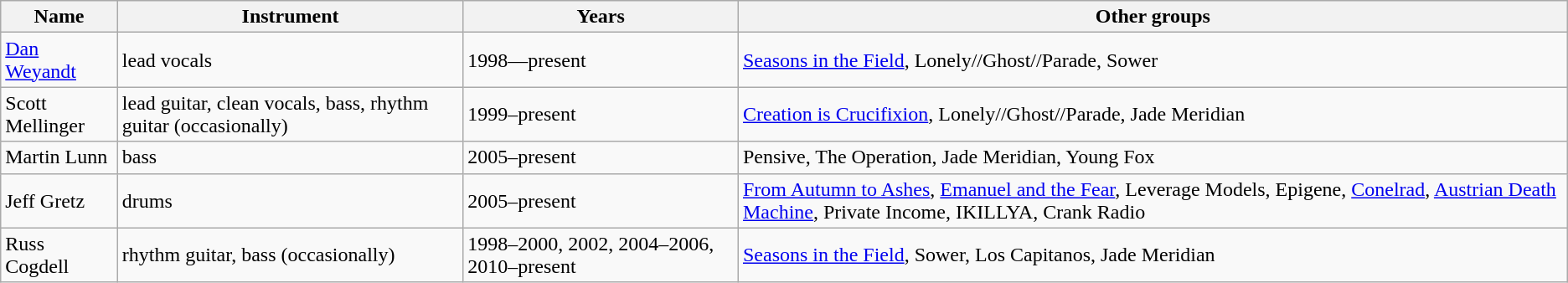<table class="wikitable">
<tr>
<th>Name</th>
<th>Instrument</th>
<th>Years</th>
<th>Other groups</th>
</tr>
<tr>
<td><a href='#'>Dan Weyandt</a></td>
<td>lead vocals</td>
<td>1998―present</td>
<td><a href='#'>Seasons in the Field</a>, Lonely//Ghost//Parade, Sower</td>
</tr>
<tr>
<td>Scott Mellinger</td>
<td>lead guitar, clean vocals, bass, rhythm guitar (occasionally)</td>
<td>1999–present</td>
<td><a href='#'>Creation is Crucifixion</a>, Lonely//Ghost//Parade, Jade Meridian</td>
</tr>
<tr>
<td>Martin Lunn</td>
<td>bass</td>
<td>2005–present</td>
<td>Pensive, The Operation, Jade Meridian, Young Fox</td>
</tr>
<tr>
<td>Jeff Gretz</td>
<td>drums</td>
<td>2005–present</td>
<td><a href='#'>From Autumn to Ashes</a>, <a href='#'>Emanuel and the Fear</a>, Leverage Models, Epigene, <a href='#'>Conelrad</a>, <a href='#'>Austrian Death Machine</a>, Private Income, IKILLYA, Crank Radio</td>
</tr>
<tr>
<td>Russ Cogdell</td>
<td>rhythm guitar, bass (occasionally)</td>
<td>1998–2000, 2002, 2004–2006, 2010–present</td>
<td><a href='#'>Seasons in the Field</a>, Sower, Los Capitanos, Jade Meridian</td>
</tr>
</table>
